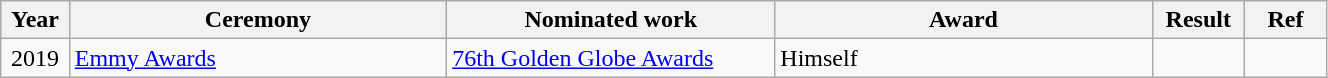<table class="wikitable" style="width:70%;">
<tr>
<th style="width:3%;">Year</th>
<th style="width:23%;">Ceremony</th>
<th style="width:20%;">Nominated work</th>
<th style="width:23%;">Award</th>
<th style="width:5%;">Result</th>
<th style="width:5%;">Ref</th>
</tr>
<tr>
<td align="center">2019</td>
<td><a href='#'>Emmy Awards</a></td>
<td><a href='#'>76th Golden Globe Awards</a></td>
<td>Himself</td>
<td></td>
<td></td>
</tr>
</table>
